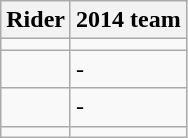<table class="wikitable">
<tr>
<th>Rider</th>
<th>2014 team</th>
</tr>
<tr>
<td></td>
<td></td>
</tr>
<tr>
<td></td>
<td>-</td>
</tr>
<tr>
<td></td>
<td>-</td>
</tr>
<tr>
<td></td>
<td></td>
</tr>
</table>
